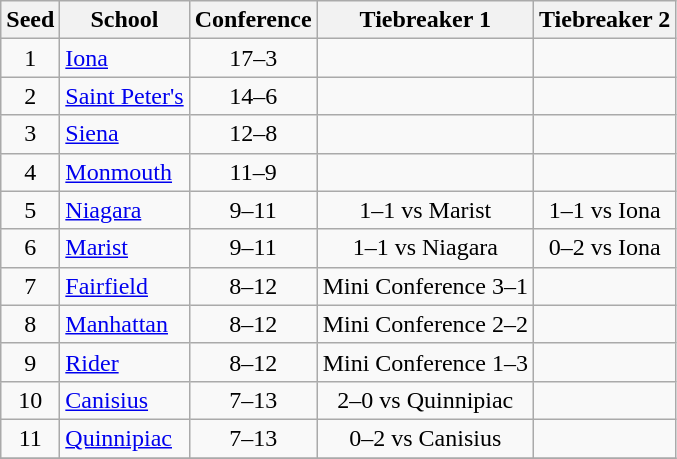<table class="wikitable" style="text-align:center">
<tr>
<th>Seed</th>
<th>School</th>
<th>Conference</th>
<th>Tiebreaker 1</th>
<th>Tiebreaker 2</th>
</tr>
<tr>
<td>1</td>
<td align=left><a href='#'>Iona</a></td>
<td>17–3</td>
<td></td>
<td></td>
</tr>
<tr>
<td>2</td>
<td align=left><a href='#'>Saint Peter's</a></td>
<td>14–6</td>
<td></td>
<td></td>
</tr>
<tr>
<td>3</td>
<td align=left><a href='#'>Siena</a></td>
<td>12–8</td>
<td></td>
<td></td>
</tr>
<tr>
<td>4</td>
<td align=left><a href='#'>Monmouth</a></td>
<td>11–9</td>
<td></td>
<td></td>
</tr>
<tr>
<td>5</td>
<td align=left><a href='#'>Niagara</a></td>
<td>9–11</td>
<td>1–1 vs Marist</td>
<td>1–1 vs Iona</td>
</tr>
<tr>
<td>6</td>
<td align=left><a href='#'>Marist</a></td>
<td>9–11</td>
<td>1–1 vs Niagara</td>
<td>0–2 vs Iona</td>
</tr>
<tr>
<td>7</td>
<td align=left><a href='#'>Fairfield</a></td>
<td>8–12</td>
<td>Mini Conference 3–1</td>
<td></td>
</tr>
<tr>
<td>8</td>
<td align=left><a href='#'>Manhattan</a></td>
<td>8–12</td>
<td>Mini Conference 2–2</td>
<td></td>
</tr>
<tr>
<td>9</td>
<td align=left><a href='#'>Rider</a></td>
<td>8–12</td>
<td>Mini Conference 1–3</td>
<td></td>
</tr>
<tr>
<td>10</td>
<td align=left><a href='#'>Canisius</a></td>
<td>7–13</td>
<td>2–0 vs Quinnipiac</td>
<td></td>
</tr>
<tr>
<td>11</td>
<td align=left><a href='#'>Quinnipiac</a></td>
<td>7–13</td>
<td>0–2 vs Canisius</td>
<td></td>
</tr>
<tr>
</tr>
</table>
